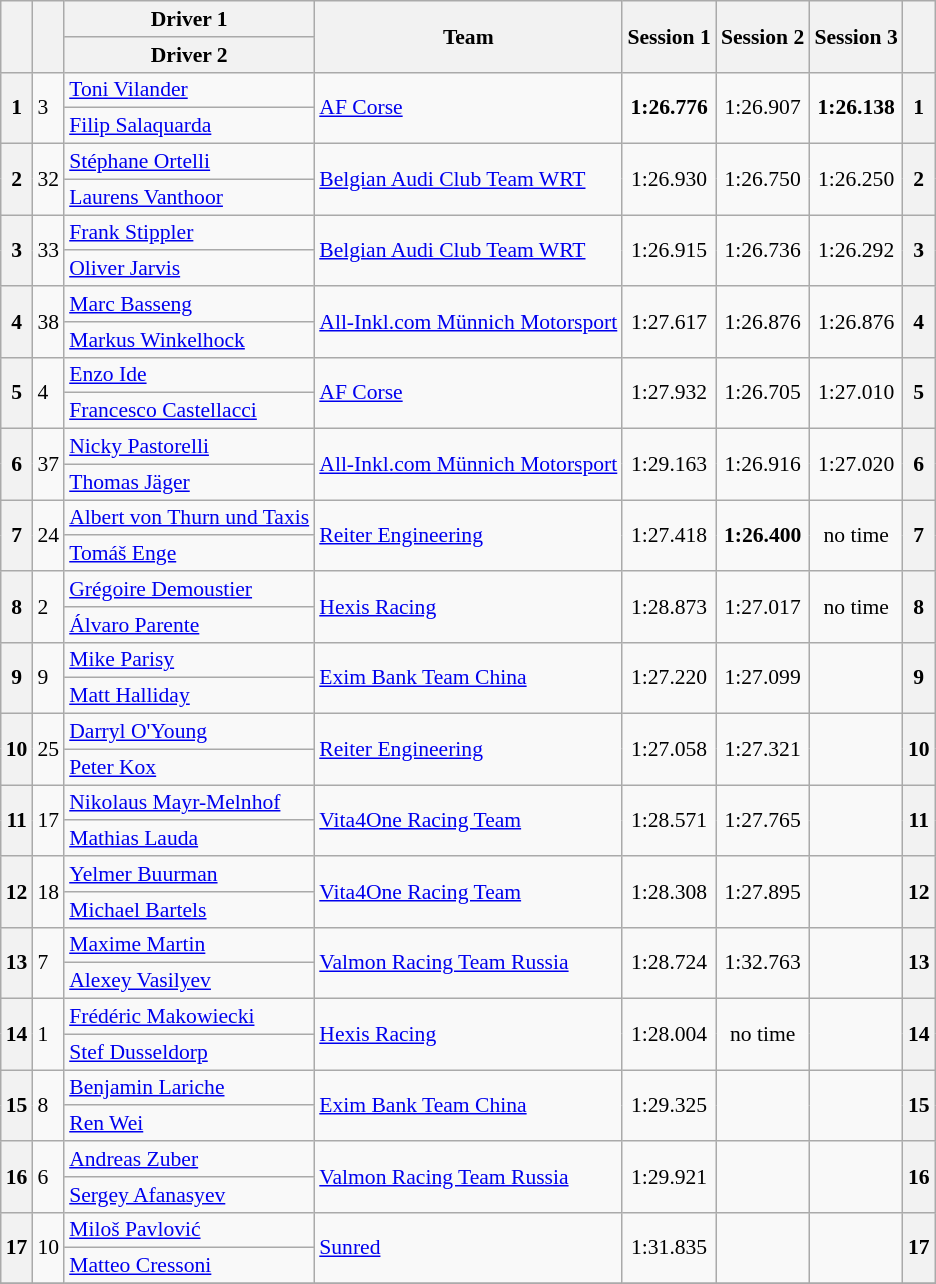<table class="wikitable" style="font-size: 90%;">
<tr>
<th rowspan=2></th>
<th rowspan=2></th>
<th>Driver 1</th>
<th rowspan=2>Team</th>
<th rowspan=2>Session 1</th>
<th rowspan=2>Session 2</th>
<th rowspan=2>Session 3</th>
<th rowspan=2></th>
</tr>
<tr>
<th>Driver 2</th>
</tr>
<tr>
<th rowspan=2>1</th>
<td rowspan=2>3</td>
<td> <a href='#'>Toni Vilander</a></td>
<td rowspan=2> <a href='#'>AF Corse</a></td>
<td rowspan=2 align="center"><strong>1:26.776</strong></td>
<td rowspan=2 align="center">1:26.907</td>
<td rowspan=2 align="center"><strong>1:26.138</strong></td>
<th rowspan=2>1</th>
</tr>
<tr>
<td> <a href='#'>Filip Salaquarda</a></td>
</tr>
<tr>
<th rowspan=2>2</th>
<td rowspan=2>32</td>
<td> <a href='#'>Stéphane Ortelli</a></td>
<td rowspan=2> <a href='#'>Belgian Audi Club Team WRT</a></td>
<td rowspan=2 align="center">1:26.930</td>
<td rowspan=2 align="center">1:26.750</td>
<td rowspan=2 align="center">1:26.250</td>
<th rowspan=2>2</th>
</tr>
<tr>
<td> <a href='#'>Laurens Vanthoor</a></td>
</tr>
<tr>
<th rowspan=2>3</th>
<td rowspan=2>33</td>
<td> <a href='#'>Frank Stippler</a></td>
<td rowspan=2> <a href='#'>Belgian Audi Club Team WRT</a></td>
<td rowspan=2 align="center">1:26.915</td>
<td rowspan=2 align="center">1:26.736</td>
<td rowspan=2 align="center">1:26.292</td>
<th rowspan=2>3</th>
</tr>
<tr>
<td> <a href='#'>Oliver Jarvis</a></td>
</tr>
<tr>
<th rowspan=2>4</th>
<td rowspan=2>38</td>
<td> <a href='#'>Marc Basseng</a></td>
<td rowspan=2> <a href='#'>All-Inkl.com Münnich Motorsport</a></td>
<td rowspan=2 align="center">1:27.617</td>
<td rowspan=2 align="center">1:26.876</td>
<td rowspan=2 align="center">1:26.876</td>
<th rowspan=2>4</th>
</tr>
<tr>
<td> <a href='#'>Markus Winkelhock</a></td>
</tr>
<tr>
<th rowspan=2>5</th>
<td rowspan=2>4</td>
<td> <a href='#'>Enzo Ide</a></td>
<td rowspan=2> <a href='#'>AF Corse</a></td>
<td rowspan=2 align="center">1:27.932</td>
<td rowspan=2 align="center">1:26.705</td>
<td rowspan=2 align="center">1:27.010</td>
<th rowspan=2>5</th>
</tr>
<tr>
<td> <a href='#'>Francesco Castellacci</a></td>
</tr>
<tr>
<th rowspan=2>6</th>
<td rowspan=2>37</td>
<td> <a href='#'>Nicky Pastorelli</a></td>
<td rowspan=2> <a href='#'>All-Inkl.com Münnich Motorsport</a></td>
<td rowspan=2 align="center">1:29.163</td>
<td rowspan=2 align="center">1:26.916</td>
<td rowspan=2 align="center">1:27.020</td>
<th rowspan=2>6</th>
</tr>
<tr>
<td> <a href='#'>Thomas Jäger</a></td>
</tr>
<tr>
<th rowspan=2>7</th>
<td rowspan=2>24</td>
<td> <a href='#'>Albert von Thurn und Taxis</a></td>
<td rowspan=2> <a href='#'>Reiter Engineering</a></td>
<td rowspan=2 align="center">1:27.418</td>
<td rowspan=2 align="center"><strong>1:26.400</strong></td>
<td rowspan=2 align="center">no time</td>
<th rowspan=2>7</th>
</tr>
<tr>
<td> <a href='#'>Tomáš Enge</a></td>
</tr>
<tr>
<th rowspan=2>8</th>
<td rowspan=2>2</td>
<td> <a href='#'>Grégoire Demoustier</a></td>
<td rowspan=2> <a href='#'>Hexis Racing</a></td>
<td rowspan=2 align="center">1:28.873</td>
<td rowspan=2 align="center">1:27.017</td>
<td rowspan=2 align="center">no time</td>
<th rowspan=2>8</th>
</tr>
<tr>
<td> <a href='#'>Álvaro Parente</a></td>
</tr>
<tr>
<th rowspan=2>9</th>
<td rowspan=2>9</td>
<td> <a href='#'>Mike Parisy</a></td>
<td rowspan=2> <a href='#'>Exim Bank Team China</a></td>
<td rowspan=2 align="center">1:27.220</td>
<td rowspan=2 align="center">1:27.099</td>
<td rowspan=2 align="center"></td>
<th rowspan=2>9</th>
</tr>
<tr>
<td> <a href='#'>Matt Halliday</a></td>
</tr>
<tr>
<th rowspan=2>10</th>
<td rowspan=2>25</td>
<td> <a href='#'>Darryl O'Young</a></td>
<td rowspan=2> <a href='#'>Reiter Engineering</a></td>
<td rowspan=2 align="center">1:27.058</td>
<td rowspan=2 align="center">1:27.321</td>
<td rowspan=2 align="center"></td>
<th rowspan=2>10</th>
</tr>
<tr>
<td> <a href='#'>Peter Kox</a></td>
</tr>
<tr>
<th rowspan=2>11</th>
<td rowspan=2>17</td>
<td> <a href='#'>Nikolaus Mayr-Melnhof</a></td>
<td rowspan=2> <a href='#'>Vita4One Racing Team</a></td>
<td rowspan=2 align="center">1:28.571</td>
<td rowspan=2 align="center">1:27.765</td>
<td rowspan=2 align="center"></td>
<th rowspan=2>11</th>
</tr>
<tr>
<td> <a href='#'>Mathias Lauda</a></td>
</tr>
<tr>
<th rowspan=2>12</th>
<td rowspan=2>18</td>
<td> <a href='#'>Yelmer Buurman</a></td>
<td rowspan=2> <a href='#'>Vita4One Racing Team</a></td>
<td rowspan=2 align="center">1:28.308</td>
<td rowspan=2 align="center">1:27.895</td>
<td rowspan=2 align="center"></td>
<th rowspan=2>12</th>
</tr>
<tr>
<td> <a href='#'>Michael Bartels</a></td>
</tr>
<tr>
<th rowspan=2>13</th>
<td rowspan=2>7</td>
<td> <a href='#'>Maxime Martin</a></td>
<td rowspan=2> <a href='#'>Valmon Racing Team Russia</a></td>
<td rowspan=2 align="center">1:28.724</td>
<td rowspan=2 align="center">1:32.763</td>
<td rowspan=2 align="center"></td>
<th rowspan=2>13</th>
</tr>
<tr>
<td> <a href='#'>Alexey Vasilyev</a></td>
</tr>
<tr>
<th rowspan=2>14</th>
<td rowspan=2>1</td>
<td> <a href='#'>Frédéric Makowiecki</a></td>
<td rowspan=2> <a href='#'>Hexis Racing</a></td>
<td rowspan=2 align="center">1:28.004</td>
<td rowspan=2 align="center">no time</td>
<td rowspan=2 align="center"></td>
<th rowspan=2>14</th>
</tr>
<tr>
<td> <a href='#'>Stef Dusseldorp</a></td>
</tr>
<tr>
<th rowspan=2>15</th>
<td rowspan=2>8</td>
<td> <a href='#'>Benjamin Lariche</a></td>
<td rowspan=2> <a href='#'>Exim Bank Team China</a></td>
<td rowspan=2 align="center">1:29.325</td>
<td rowspan=2 align="center"></td>
<td rowspan=2 align="center"></td>
<th rowspan=2>15</th>
</tr>
<tr>
<td> <a href='#'>Ren Wei</a></td>
</tr>
<tr>
<th rowspan=2>16</th>
<td rowspan=2>6</td>
<td> <a href='#'>Andreas Zuber</a></td>
<td rowspan=2> <a href='#'>Valmon Racing Team Russia</a></td>
<td rowspan=2 align="center">1:29.921</td>
<td rowspan=2 align="center"></td>
<td rowspan=2 align="center"></td>
<th rowspan=2>16</th>
</tr>
<tr>
<td> <a href='#'>Sergey Afanasyev</a></td>
</tr>
<tr>
<th rowspan=2>17</th>
<td rowspan=2>10</td>
<td> <a href='#'>Miloš Pavlović</a></td>
<td rowspan=2> <a href='#'>Sunred</a></td>
<td rowspan=2 align="center">1:31.835</td>
<td rowspan=2 align="center"></td>
<td rowspan=2 align="center"></td>
<th rowspan=2>17</th>
</tr>
<tr>
<td> <a href='#'>Matteo Cressoni</a></td>
</tr>
<tr>
</tr>
</table>
